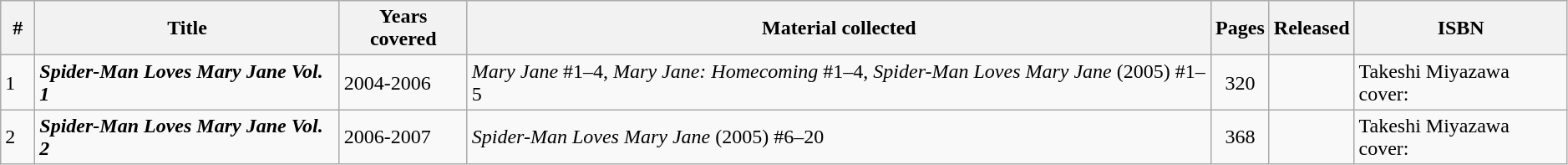<table class="wikitable sortable" width=99%>
<tr>
<th class="unsortable" width=20px>#</th>
<th>Title</th>
<th>Years covered</th>
<th class="unsortable">Material collected</th>
<th>Pages</th>
<th>Released</th>
<th class="unsortable">ISBN</th>
</tr>
<tr>
<td>1</td>
<td><strong><em>Spider-Man Loves Mary Jane Vol. 1</em></strong></td>
<td>2004-2006</td>
<td><em>Mary Jane</em> #1–4, <em>Mary Jane: Homecoming</em> #1–4, <em>Spider-Man Loves Mary Jane</em> (2005) #1–5</td>
<td style="text-align: center;">320</td>
<td></td>
<td>Takeshi Miyazawa cover: </td>
</tr>
<tr>
<td>2</td>
<td><strong><em>Spider-Man Loves Mary Jane Vol. 2</em></strong></td>
<td>2006-2007</td>
<td><em>Spider-Man Loves Mary Jane</em> (2005) #6–20</td>
<td style="text-align: center;">368</td>
<td></td>
<td>Takeshi Miyazawa cover: </td>
</tr>
</table>
